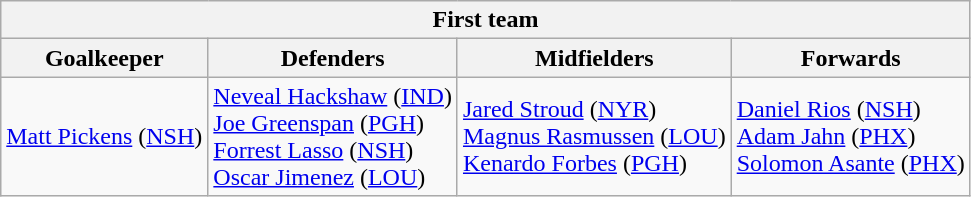<table class="wikitable">
<tr>
<th colspan="4">First team</th>
</tr>
<tr>
<th>Goalkeeper</th>
<th>Defenders</th>
<th>Midfielders</th>
<th>Forwards</th>
</tr>
<tr>
<td> <a href='#'>Matt Pickens</a> (<a href='#'>NSH</a>)</td>
<td> <a href='#'>Neveal Hackshaw</a> (<a href='#'>IND</a>)<br> <a href='#'>Joe Greenspan</a> (<a href='#'>PGH</a>)<br> <a href='#'>Forrest Lasso</a> (<a href='#'>NSH</a>)<br> <a href='#'>Oscar Jimenez</a> (<a href='#'>LOU</a>)</td>
<td> <a href='#'>Jared Stroud</a> (<a href='#'>NYR</a>)<br> <a href='#'>Magnus Rasmussen</a> (<a href='#'>LOU</a>)<br> <a href='#'>Kenardo Forbes</a> (<a href='#'>PGH</a>)</td>
<td> <a href='#'>Daniel Rios</a> (<a href='#'>NSH</a>)<br> <a href='#'>Adam Jahn</a> (<a href='#'>PHX</a>)<br> <a href='#'>Solomon Asante</a> (<a href='#'>PHX</a>)</td>
</tr>
</table>
